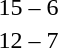<table style="text-align:center">
<tr>
<th width=200></th>
<th width=100></th>
<th width=200></th>
</tr>
<tr>
<td align=right><strong></strong></td>
<td>15 – 6</td>
<td align=left></td>
</tr>
<tr>
<td align=right><strong></strong></td>
<td>12 – 7</td>
<td align=left></td>
</tr>
</table>
